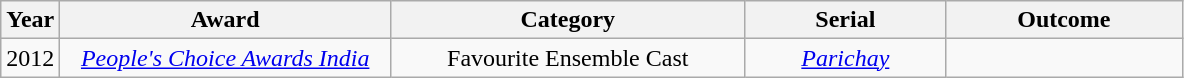<table class="wikitable sortable">
<tr>
<th width="5%">Year</th>
<th style="width:28%;">Award</th>
<th style="width:30%;">Category</th>
<th style="width:17%;">Serial</th>
<th>Outcome</th>
</tr>
<tr>
<td>2012</td>
<td style="text-align:center;"><em><a href='#'>People's Choice Awards India</a></em></td>
<td style="text-align:center;">Favourite Ensemble Cast</td>
<td style="text-align:center;"><em><a href='#'>Parichay</a></em></td>
<td></td>
</tr>
</table>
